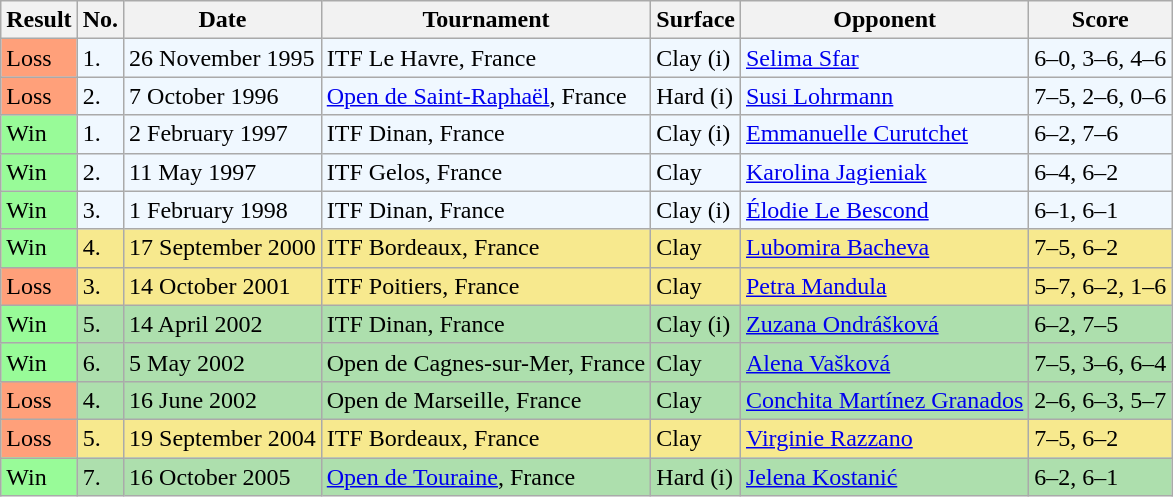<table class="sortable wikitable">
<tr>
<th>Result</th>
<th>No.</th>
<th>Date</th>
<th>Tournament</th>
<th>Surface</th>
<th>Opponent</th>
<th class="unsortable">Score</th>
</tr>
<tr style="background:#f0f8ff;">
<td style="background:#ffa07a;">Loss</td>
<td>1.</td>
<td>26 November 1995</td>
<td>ITF Le Havre, France</td>
<td>Clay (i)</td>
<td> <a href='#'>Selima Sfar</a></td>
<td>6–0, 3–6, 4–6</td>
</tr>
<tr style="background:#f0f8ff;">
<td style="background:#ffa07a;">Loss</td>
<td>2.</td>
<td>7 October 1996</td>
<td><a href='#'>Open de Saint-Raphaël</a>, France</td>
<td>Hard (i)</td>
<td> <a href='#'>Susi Lohrmann</a></td>
<td>7–5, 2–6, 0–6</td>
</tr>
<tr style="background:#f0f8ff;">
<td style="background:#98fb98;">Win</td>
<td>1.</td>
<td>2 February 1997</td>
<td>ITF Dinan, France</td>
<td>Clay (i)</td>
<td> <a href='#'>Emmanuelle Curutchet</a></td>
<td>6–2, 7–6</td>
</tr>
<tr style="background:#f0f8ff;">
<td style="background:#98fb98;">Win</td>
<td>2.</td>
<td>11 May 1997</td>
<td>ITF Gelos, France</td>
<td>Clay</td>
<td> <a href='#'>Karolina Jagieniak</a></td>
<td>6–4, 6–2</td>
</tr>
<tr style="background:#f0f8ff;">
<td style="background:#98fb98;">Win</td>
<td>3.</td>
<td>1 February 1998</td>
<td>ITF Dinan, France</td>
<td>Clay (i)</td>
<td> <a href='#'>Élodie Le Bescond</a></td>
<td>6–1, 6–1</td>
</tr>
<tr style="background:#f7e98e;">
<td style="background:#98fb98;">Win</td>
<td>4.</td>
<td>17 September 2000</td>
<td>ITF Bordeaux, France</td>
<td>Clay</td>
<td> <a href='#'>Lubomira Bacheva</a></td>
<td>7–5, 6–2</td>
</tr>
<tr style="background:#f7e98e;">
<td style="background:#ffa07a;">Loss</td>
<td>3.</td>
<td>14 October 2001</td>
<td>ITF Poitiers, France</td>
<td>Clay</td>
<td> <a href='#'>Petra Mandula</a></td>
<td>5–7, 6–2, 1–6</td>
</tr>
<tr style="background:#addfad;">
<td style="background:#98fb98;">Win</td>
<td>5.</td>
<td>14 April 2002</td>
<td>ITF Dinan, France</td>
<td>Clay (i)</td>
<td> <a href='#'>Zuzana Ondrášková</a></td>
<td>6–2, 7–5</td>
</tr>
<tr style="background:#addfad;">
<td style="background:#98fb98;">Win</td>
<td>6.</td>
<td>5 May 2002</td>
<td>Open de Cagnes-sur-Mer, France</td>
<td>Clay</td>
<td> <a href='#'>Alena Vašková</a></td>
<td>7–5, 3–6, 6–4</td>
</tr>
<tr style="background:#addfad;">
<td style="background:#ffa07a;">Loss</td>
<td>4.</td>
<td>16 June 2002</td>
<td>Open de Marseille, France</td>
<td>Clay</td>
<td> <a href='#'>Conchita Martínez Granados</a></td>
<td>2–6, 6–3, 5–7</td>
</tr>
<tr style="background:#f7e98e;">
<td style="background:#ffa07a;">Loss</td>
<td>5.</td>
<td>19 September 2004</td>
<td>ITF Bordeaux, France</td>
<td>Clay</td>
<td> <a href='#'>Virginie Razzano</a></td>
<td>7–5, 6–2</td>
</tr>
<tr style="background:#addfad;">
<td style="background:#98fb98;">Win</td>
<td>7.</td>
<td>16 October 2005</td>
<td><a href='#'>Open de Touraine</a>, France</td>
<td>Hard (i)</td>
<td> <a href='#'>Jelena Kostanić</a></td>
<td>6–2, 6–1</td>
</tr>
</table>
